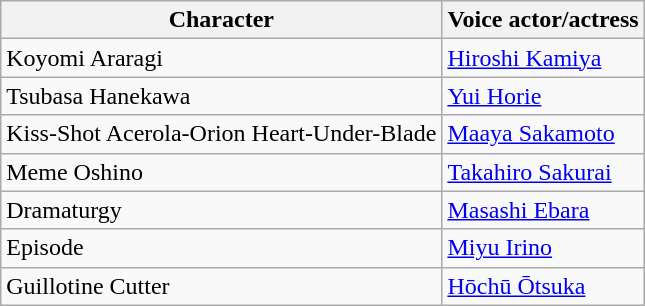<table class="wikitable">
<tr>
<th>Character</th>
<th>Voice actor/actress</th>
</tr>
<tr>
<td>Koyomi Araragi</td>
<td><a href='#'>Hiroshi Kamiya</a></td>
</tr>
<tr>
<td>Tsubasa Hanekawa</td>
<td><a href='#'>Yui Horie</a></td>
</tr>
<tr>
<td>Kiss-Shot Acerola-Orion Heart-Under-Blade</td>
<td><a href='#'>Maaya Sakamoto</a></td>
</tr>
<tr>
<td>Meme Oshino</td>
<td><a href='#'>Takahiro Sakurai</a></td>
</tr>
<tr>
<td>Dramaturgy</td>
<td><a href='#'>Masashi Ebara</a></td>
</tr>
<tr>
<td>Episode</td>
<td><a href='#'>Miyu Irino</a></td>
</tr>
<tr>
<td>Guillotine Cutter</td>
<td><a href='#'>Hōchū Ōtsuka</a></td>
</tr>
</table>
